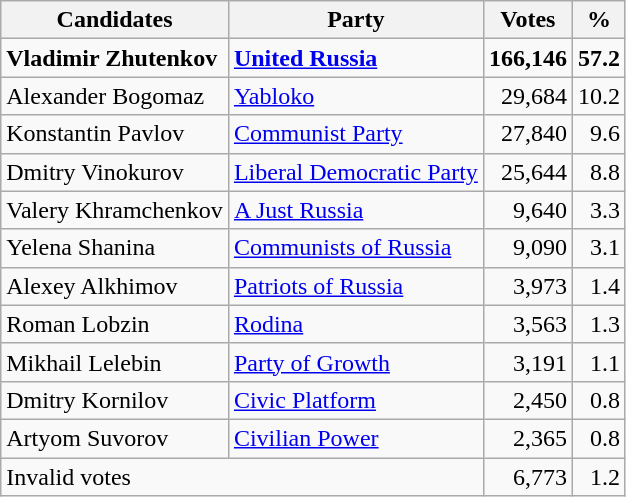<table class="wikitable sortable">
<tr>
<th>Candidates</th>
<th>Party</th>
<th>Votes</th>
<th>%</th>
</tr>
<tr>
<td><strong>Vladimir Zhutenkov</strong></td>
<td><strong><a href='#'>United Russia</a></strong></td>
<td align=right><strong>166,146</strong></td>
<td align=right><strong>57.2</strong></td>
</tr>
<tr>
<td>Alexander Bogomaz</td>
<td><a href='#'>Yabloko</a></td>
<td align=right>29,684</td>
<td align=right>10.2</td>
</tr>
<tr>
<td>Konstantin Pavlov</td>
<td><a href='#'>Communist Party</a></td>
<td align=right>27,840</td>
<td align=right>9.6</td>
</tr>
<tr>
<td>Dmitry Vinokurov</td>
<td><a href='#'>Liberal Democratic Party</a></td>
<td align=right>25,644</td>
<td align=right>8.8</td>
</tr>
<tr>
<td>Valery Khramchenkov</td>
<td><a href='#'>A Just Russia</a></td>
<td align=right>9,640</td>
<td align=right>3.3</td>
</tr>
<tr>
<td>Yelena Shanina</td>
<td><a href='#'>Communists of Russia</a></td>
<td align=right>9,090</td>
<td align=right>3.1</td>
</tr>
<tr>
<td>Alexey Alkhimov</td>
<td><a href='#'>Patriots of Russia</a></td>
<td align=right>3,973</td>
<td align=right>1.4</td>
</tr>
<tr>
<td>Roman Lobzin</td>
<td><a href='#'>Rodina</a></td>
<td align=right>3,563</td>
<td align=right>1.3</td>
</tr>
<tr>
<td>Mikhail Lelebin</td>
<td><a href='#'>Party of Growth</a></td>
<td align=right>3,191</td>
<td align=right>1.1</td>
</tr>
<tr>
<td>Dmitry Kornilov</td>
<td><a href='#'>Civic Platform</a></td>
<td align=right>2,450</td>
<td align=right>0.8</td>
</tr>
<tr>
<td>Artyom Suvorov</td>
<td><a href='#'>Civilian Power</a></td>
<td align=right>2,365</td>
<td align=right>0.8</td>
</tr>
<tr>
<td colspan=2>Invalid votes</td>
<td align=right>6,773</td>
<td align=right>1.2</td>
</tr>
</table>
